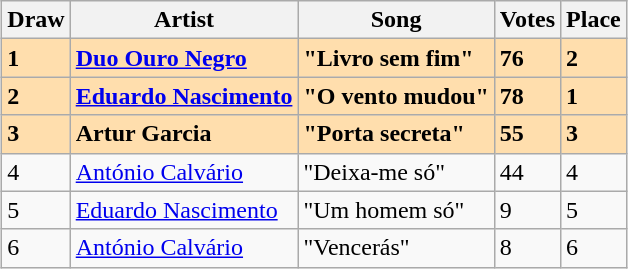<table class="sortable wikitable" style="margin: 1em auto 1em auto">
<tr>
<th>Draw</th>
<th>Artist</th>
<th>Song</th>
<th>Votes</th>
<th>Place</th>
</tr>
<tr style="font-weight:bold; background:#FFDEAD;">
<td>1</td>
<td><a href='#'>Duo Ouro Negro</a></td>
<td>"Livro sem fim"</td>
<td>76</td>
<td>2</td>
</tr>
<tr style="font-weight:bold; background:#FFDEAD;">
<td>2</td>
<td><a href='#'>Eduardo Nascimento</a></td>
<td>"O vento mudou"</td>
<td>78</td>
<td>1</td>
</tr>
<tr style="font-weight:bold; background:#FFDEAD;">
<td>3</td>
<td>Artur Garcia</td>
<td>"Porta secreta"</td>
<td>55</td>
<td>3</td>
</tr>
<tr>
<td>4</td>
<td><a href='#'>António Calvário</a></td>
<td>"Deixa-me só"</td>
<td>44</td>
<td>4</td>
</tr>
<tr>
<td>5</td>
<td><a href='#'>Eduardo Nascimento</a></td>
<td>"Um homem só"</td>
<td>9</td>
<td>5</td>
</tr>
<tr>
<td>6</td>
<td><a href='#'>António Calvário</a></td>
<td>"Vencerás"</td>
<td>8</td>
<td>6</td>
</tr>
</table>
